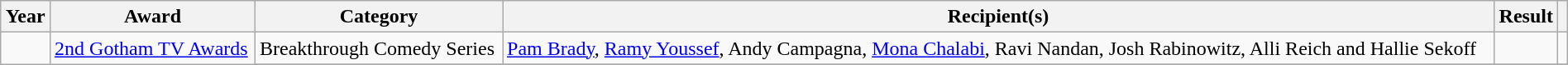<table class="wikitable sortable plainrowheaders" style="width: 100%;">
<tr>
<th scope="col">Year</th>
<th scope="col">Award</th>
<th scope="col">Category</th>
<th scope="col">Recipient(s)</th>
<th scope="col">Result</th>
<th scope="col" class="unsortable"></th>
</tr>
<tr>
<td rowspan="2"></td>
<td rowspan="2"><a href='#'>2nd Gotham TV Awards</a></td>
<td>Breakthrough Comedy Series</td>
<td><a href='#'>Pam Brady</a>, <a href='#'>Ramy Youssef</a>, Andy Campagna, <a href='#'>Mona Chalabi</a>, Ravi Nandan, Josh Rabinowitz, Alli Reich and Hallie Sekoff</td>
<td></td>
<td align="center" rowspan="1"></td>
</tr>
<tr>
</tr>
</table>
